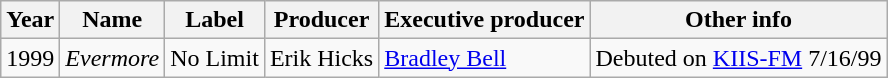<table class="wikitable">
<tr>
<th>Year</th>
<th>Name</th>
<th>Label</th>
<th>Producer</th>
<th>Executive producer</th>
<th>Other info</th>
</tr>
<tr>
<td>1999</td>
<td><em>Evermore</em></td>
<td>No Limit</td>
<td>Erik Hicks</td>
<td><a href='#'>Bradley Bell</a></td>
<td>Debuted on <a href='#'>KIIS-FM</a> 7/16/99</td>
</tr>
</table>
